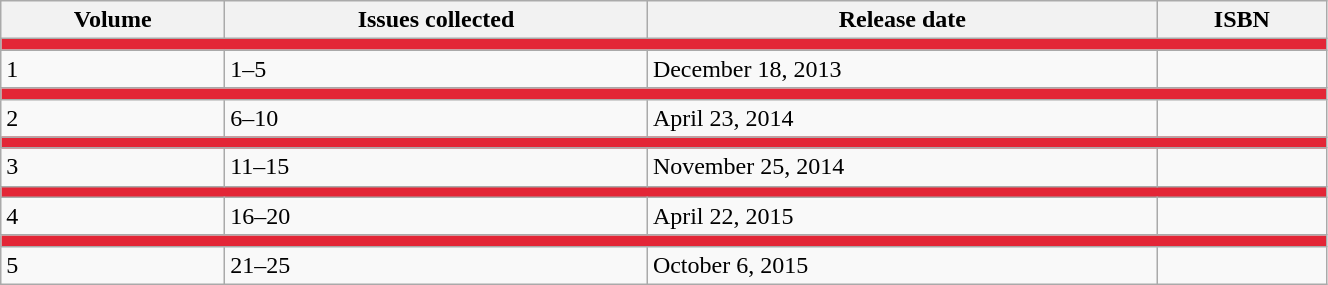<table class="wikitable" style="width:70%";>
<tr>
<th>Volume</th>
<th>Issues collected</th>
<th>Release date</th>
<th>ISBN</th>
</tr>
<tr>
<td colspan="6" style="background:#e32636;"></td>
</tr>
<tr>
<td>1</td>
<td>1–5</td>
<td>December 18, 2013</td>
<td></td>
</tr>
<tr>
<td colspan="6" style="background:#e32636;"></td>
</tr>
<tr>
<td>2</td>
<td>6–10</td>
<td>April 23, 2014</td>
<td></td>
</tr>
<tr>
<td colspan="6" style="background:#e32636;"></td>
</tr>
<tr>
<td>3</td>
<td>11–15</td>
<td>November 25, 2014</td>
<td></td>
</tr>
<tr>
<td colspan="6" style="background:#e32636;"></td>
</tr>
<tr>
<td>4</td>
<td>16–20</td>
<td>April 22, 2015</td>
<td></td>
</tr>
<tr>
<td colspan="6" style="background:#e32636;"></td>
</tr>
<tr>
<td>5</td>
<td>21–25</td>
<td>October 6, 2015</td>
<td></td>
</tr>
</table>
